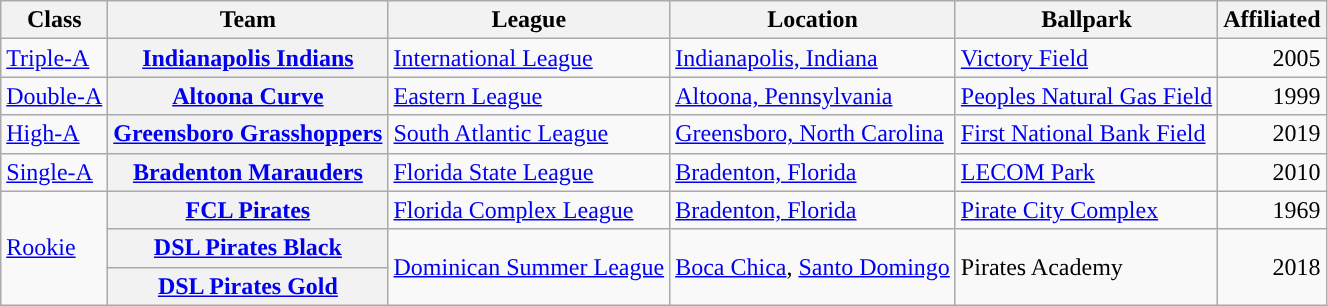<table class="wikitable plainrowheaders sortable">
<tr>
<th scope="col">Class</th>
<th scope="col">Team</th>
<th scope="col">League</th>
<th scope="col">Location</th>
<th scope="col">Ballpark</th>
<th scope="col">Affiliated</th>
</tr>
<tr>
<td><a href='#'>Triple-A</a></td>
<th scope="row"><a href='#'>Indianapolis Indians</a></th>
<td><a href='#'>International League</a></td>
<td><a href='#'>Indianapolis, Indiana</a></td>
<td><a href='#'>Victory Field</a></td>
<td align="right">2005</td>
</tr>
<tr>
<td><a href='#'>Double-A</a></td>
<th scope="row"><a href='#'>Altoona Curve</a></th>
<td><a href='#'>Eastern League</a></td>
<td><a href='#'>Altoona, Pennsylvania</a></td>
<td><a href='#'>Peoples Natural Gas Field</a></td>
<td align="right">1999</td>
</tr>
<tr>
<td><a href='#'>High-A</a></td>
<th scope="row"><a href='#'>Greensboro Grasshoppers</a></th>
<td><a href='#'>South Atlantic League</a></td>
<td><a href='#'>Greensboro, North Carolina</a></td>
<td><a href='#'>First National Bank Field</a></td>
<td align="right">2019</td>
</tr>
<tr>
<td><a href='#'>Single-A</a></td>
<th scope="row"><a href='#'>Bradenton Marauders</a></th>
<td><a href='#'>Florida State League</a></td>
<td><a href='#'>Bradenton, Florida</a></td>
<td><a href='#'>LECOM Park</a></td>
<td align="right">2010</td>
</tr>
<tr>
<td rowspan=3><a href='#'>Rookie</a></td>
<th scope="row"><a href='#'>FCL Pirates</a></th>
<td><a href='#'>Florida Complex League</a></td>
<td><a href='#'>Bradenton, Florida</a></td>
<td><a href='#'>Pirate City Complex</a></td>
<td align="right">1969</td>
</tr>
<tr>
<th scope="row"><a href='#'>DSL Pirates Black</a></th>
<td rowspan=2><a href='#'>Dominican Summer League</a></td>
<td rowspan=2><a href='#'>Boca Chica</a>, <a href='#'>Santo Domingo</a></td>
<td rowspan=2>Pirates Academy</td>
<td rowspan=2 align="right">2018</td>
</tr>
<tr>
<th scope="row"><a href='#'>DSL Pirates Gold</a></th>
</tr>
</table>
